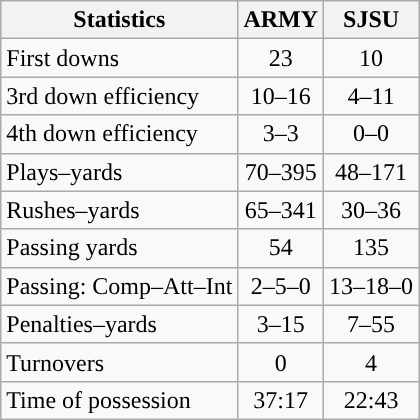<table class="wikitable">
<tr>
<th>Statistics</th>
<th>ARMY</th>
<th>SJSU</th>
</tr>
<tr>
<td>First downs</td>
<td align=center>23</td>
<td align=center>10</td>
</tr>
<tr>
<td>3rd down efficiency</td>
<td align=center>10–16</td>
<td align=center>4–11</td>
</tr>
<tr>
<td>4th down efficiency</td>
<td align=center>3–3</td>
<td align=center>0–0</td>
</tr>
<tr>
<td>Plays–yards</td>
<td align=center>70–395</td>
<td align=center>48–171</td>
</tr>
<tr>
<td>Rushes–yards</td>
<td align=center>65–341</td>
<td align=center>30–36</td>
</tr>
<tr>
<td>Passing yards</td>
<td align=center>54</td>
<td align=center>135</td>
</tr>
<tr>
<td>Passing: Comp–Att–Int</td>
<td align=center>2–5–0</td>
<td align=center>13–18–0</td>
</tr>
<tr>
<td>Penalties–yards</td>
<td align=center>3–15</td>
<td align=center>7–55</td>
</tr>
<tr>
<td>Turnovers</td>
<td align=center>0</td>
<td align=center>4</td>
</tr>
<tr>
<td>Time of possession</td>
<td align=center>37:17</td>
<td align=center>22:43</td>
</tr>
</table>
